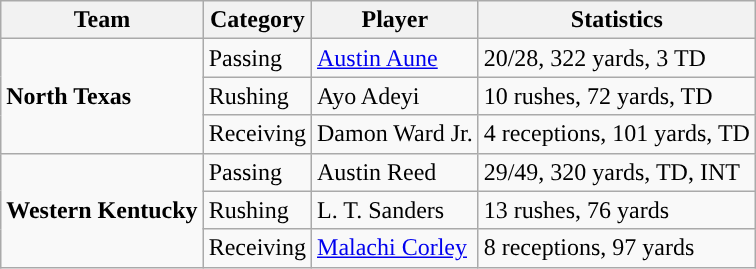<table class="wikitable" style="float: left;">
<tr>
<th>Team</th>
<th>Category</th>
<th>Player</th>
<th>Statistics</th>
</tr>
<tr>
<td rowspan=3><strong>North Texas</strong></td>
<td>Passing</td>
<td><a href='#'>Austin Aune</a></td>
<td>20/28, 322 yards, 3 TD</td>
</tr>
<tr>
<td>Rushing</td>
<td>Ayo Adeyi</td>
<td>10 rushes, 72 yards, TD</td>
</tr>
<tr>
<td>Receiving</td>
<td>Damon Ward Jr.</td>
<td>4 receptions, 101 yards, TD</td>
</tr>
<tr>
<td rowspan=3><strong>Western Kentucky</strong></td>
<td>Passing</td>
<td>Austin Reed</td>
<td>29/49, 320 yards, TD, INT</td>
</tr>
<tr>
<td>Rushing</td>
<td>L. T. Sanders</td>
<td>13 rushes, 76 yards</td>
</tr>
<tr>
<td>Receiving</td>
<td><a href='#'>Malachi Corley</a></td>
<td>8 receptions, 97 yards</td>
</tr>
</table>
